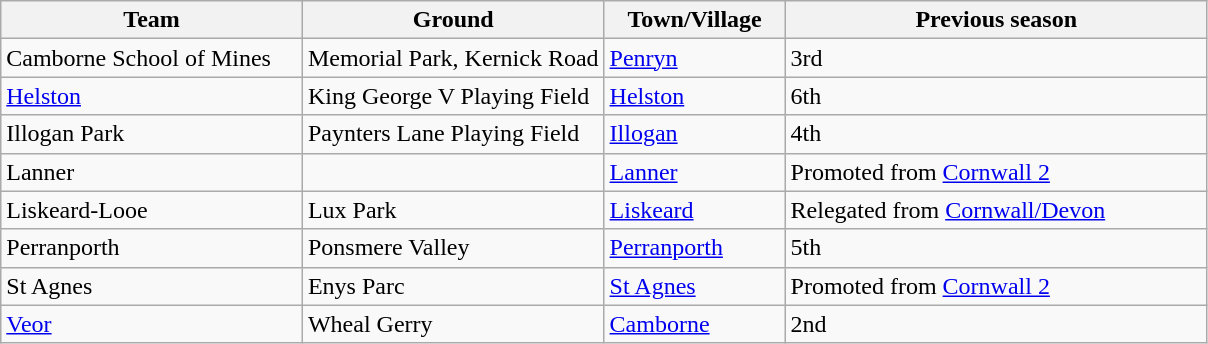<table class="wikitable sortable">
<tr>
<th width=25%>Team</th>
<th width=25%>Ground</th>
<th width=15%>Town/Village</th>
<th width=35%>Previous season</th>
</tr>
<tr>
<td>Camborne School of Mines</td>
<td>Memorial Park, Kernick Road</td>
<td><a href='#'>Penryn</a></td>
<td>3rd</td>
</tr>
<tr>
<td><a href='#'>Helston</a></td>
<td>King George V Playing Field</td>
<td><a href='#'>Helston</a></td>
<td>6th</td>
</tr>
<tr>
<td>Illogan Park</td>
<td>Paynters Lane Playing Field</td>
<td><a href='#'>Illogan</a></td>
<td>4th</td>
</tr>
<tr>
<td>Lanner</td>
<td></td>
<td><a href='#'>Lanner</a></td>
<td>Promoted from <a href='#'>Cornwall 2</a></td>
</tr>
<tr>
<td>Liskeard-Looe</td>
<td>Lux Park</td>
<td><a href='#'>Liskeard</a></td>
<td>Relegated from <a href='#'>Cornwall/Devon</a></td>
</tr>
<tr>
<td>Perranporth</td>
<td>Ponsmere Valley</td>
<td><a href='#'>Perranporth</a></td>
<td>5th</td>
</tr>
<tr>
<td>St Agnes</td>
<td>Enys Parc</td>
<td><a href='#'>St Agnes</a></td>
<td>Promoted from <a href='#'>Cornwall 2</a></td>
</tr>
<tr>
<td><a href='#'>Veor</a></td>
<td>Wheal Gerry</td>
<td><a href='#'>Camborne</a></td>
<td>2nd</td>
</tr>
</table>
